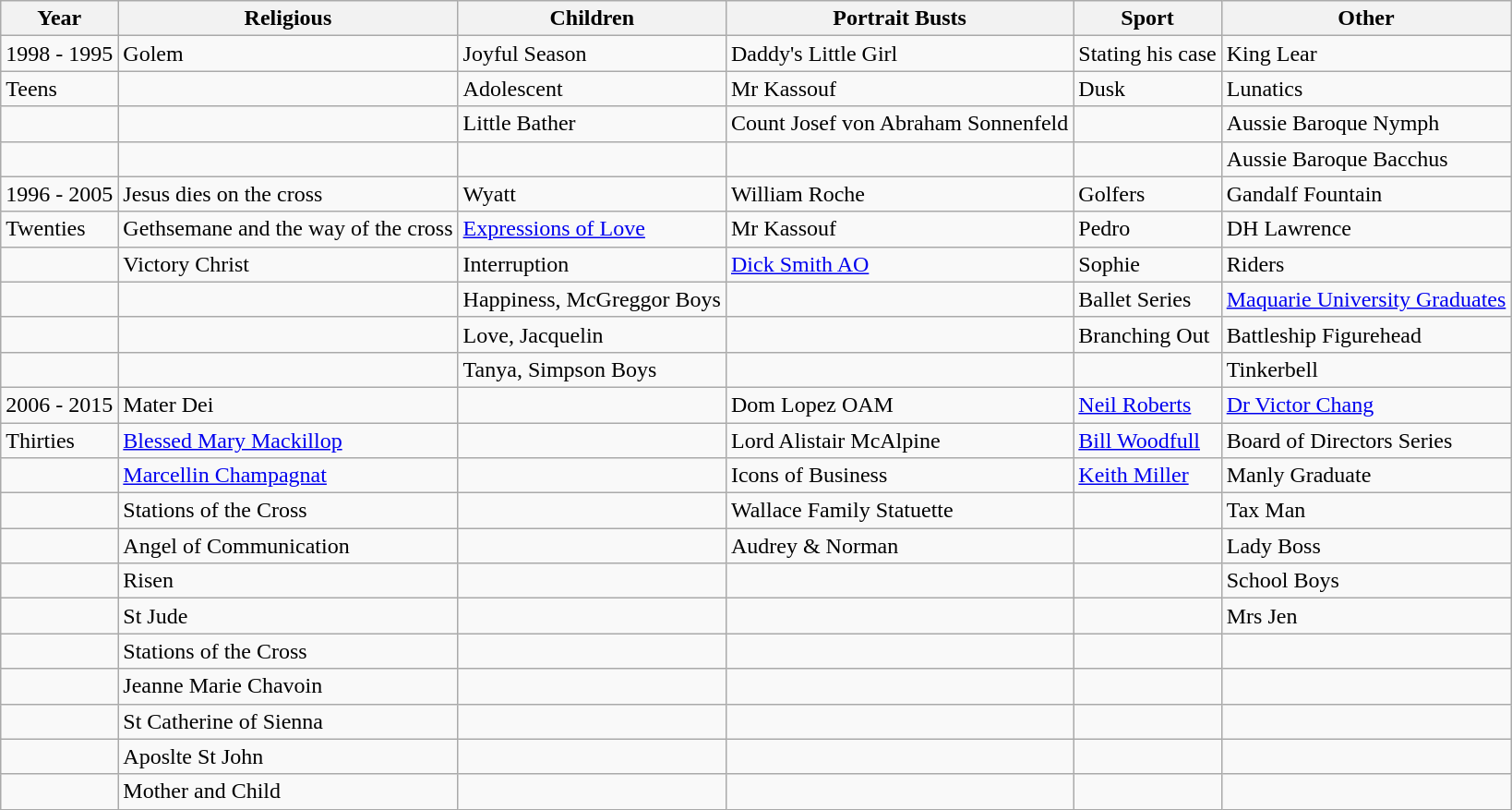<table class="wikitable sortable">
<tr>
<th>Year</th>
<th>Religious</th>
<th>Children</th>
<th>Portrait Busts</th>
<th>Sport</th>
<th>Other</th>
</tr>
<tr>
<td>1998 - 1995</td>
<td>Golem</td>
<td>Joyful Season </td>
<td>Daddy's Little Girl </td>
<td>Stating his case</td>
<td>King Lear</td>
</tr>
<tr>
<td>Teens</td>
<td></td>
<td>Adolescent</td>
<td>Mr Kassouf</td>
<td>Dusk </td>
<td>Lunatics</td>
</tr>
<tr>
<td></td>
<td></td>
<td>Little Bather</td>
<td>Count Josef von Abraham Sonnenfeld</td>
<td></td>
<td>Aussie Baroque Nymph</td>
</tr>
<tr>
<td></td>
<td></td>
<td></td>
<td></td>
<td></td>
<td>Aussie Baroque Bacchus</td>
</tr>
<tr>
<td>1996 - 2005</td>
<td>Jesus dies on the cross </td>
<td>Wyatt </td>
<td>William Roche</td>
<td>Golfers </td>
<td>Gandalf Fountain </td>
</tr>
<tr>
<td>Twenties</td>
<td>Gethsemane and the way of the cross</td>
<td><a href='#'>Expressions of Love</a></td>
<td>Mr Kassouf </td>
<td>Pedro </td>
<td>DH Lawrence </td>
</tr>
<tr>
<td></td>
<td>Victory Christ </td>
<td>Interruption</td>
<td><a href='#'>Dick Smith AO</a></td>
<td>Sophie </td>
<td>Riders </td>
</tr>
<tr>
<td></td>
<td></td>
<td>Happiness, McGreggor Boys</td>
<td></td>
<td>Ballet Series</td>
<td><a href='#'>Maquarie University Graduates</a></td>
</tr>
<tr>
<td></td>
<td></td>
<td>Love, Jacquelin</td>
<td></td>
<td>Branching Out</td>
<td>Battleship Figurehead</td>
</tr>
<tr>
<td></td>
<td></td>
<td>Tanya, Simpson Boys</td>
<td></td>
<td></td>
<td>Tinkerbell</td>
</tr>
<tr>
<td>2006 - 2015</td>
<td>Mater Dei </td>
<td></td>
<td>Dom Lopez OAM </td>
<td><a href='#'>Neil Roberts</a></td>
<td><a href='#'>Dr Victor Chang</a></td>
</tr>
<tr>
<td>Thirties</td>
<td><a href='#'>Blessed Mary Mackillop</a></td>
<td></td>
<td>Lord Alistair McAlpine </td>
<td><a href='#'>Bill Woodfull</a></td>
<td>Board of Directors Series </td>
</tr>
<tr>
<td></td>
<td><a href='#'>Marcellin Champagnat</a></td>
<td></td>
<td>Icons of Business </td>
<td><a href='#'>Keith Miller</a></td>
<td>Manly Graduate </td>
</tr>
<tr>
<td></td>
<td>Stations of the Cross</td>
<td></td>
<td>Wallace Family Statuette</td>
<td></td>
<td>Tax Man</td>
</tr>
<tr>
<td></td>
<td>Angel of Communication</td>
<td></td>
<td>Audrey & Norman</td>
<td></td>
<td>Lady Boss </td>
</tr>
<tr>
<td></td>
<td>Risen</td>
<td></td>
<td></td>
<td></td>
<td>School Boys</td>
</tr>
<tr>
<td></td>
<td>St Jude</td>
<td></td>
<td></td>
<td></td>
<td>Mrs Jen</td>
</tr>
<tr>
<td></td>
<td>Stations of the Cross</td>
<td></td>
<td></td>
<td></td>
<td></td>
</tr>
<tr>
<td></td>
<td>Jeanne Marie Chavoin</td>
<td></td>
<td></td>
<td></td>
<td></td>
</tr>
<tr>
<td></td>
<td>St Catherine of Sienna</td>
<td></td>
<td></td>
<td></td>
<td></td>
</tr>
<tr>
<td></td>
<td>Aposlte St John</td>
<td></td>
<td></td>
<td></td>
<td></td>
</tr>
<tr>
<td></td>
<td>Mother and Child</td>
<td></td>
<td></td>
<td></td>
<td></td>
</tr>
</table>
